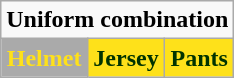<table class="wikitable"  style="display: inline-table;">
<tr>
<td align="center" Colspan="3"><strong>Uniform combination</strong></td>
</tr>
<tr align="center">
<td style="background:#aaaaaa; color:#fee11a"><strong>Helmet</strong></td>
<td style="background:#fee11a; color:#003300"><strong>Jersey</strong></td>
<td style="background:#fee11a; color:#003300"><strong>Pants</strong></td>
</tr>
</table>
